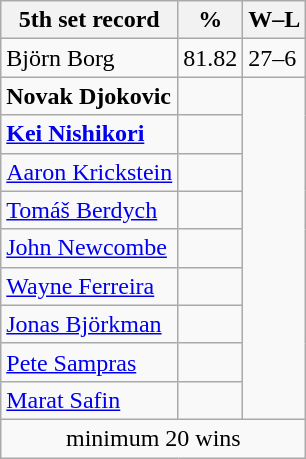<table class=wikitable style="display:inline-table;">
<tr>
<th>5th set record</th>
<th>%</th>
<th>W–L </th>
</tr>
<tr>
<td> Björn Borg</td>
<td>81.82</td>
<td>27–6<br></td>
</tr>
<tr>
<td> <strong>Novak Djokovic</strong></td>
<td></td>
</tr>
<tr>
<td> <strong><a href='#'>Kei Nishikori</a></strong></td>
<td><br>
</td>
</tr>
<tr>
<td> <a href='#'>Aaron Krickstein</a></td>
<td><br></td>
</tr>
<tr>
<td> <a href='#'>Tomáš Berdych</a></td>
<td></td>
</tr>
<tr>
<td> <a href='#'>John Newcombe</a></td>
<td></td>
</tr>
<tr>
<td> <a href='#'>Wayne Ferreira</a></td>
<td></td>
</tr>
<tr>
<td> <a href='#'>Jonas Björkman</a></td>
<td></td>
</tr>
<tr>
<td> <a href='#'>Pete Sampras</a></td>
<td></td>
</tr>
<tr>
<td> <a href='#'>Marat Safin</a></td>
<td></td>
</tr>
<tr>
<td colspan="4" style="text-align:center;">minimum 20 wins</td>
</tr>
</table>
